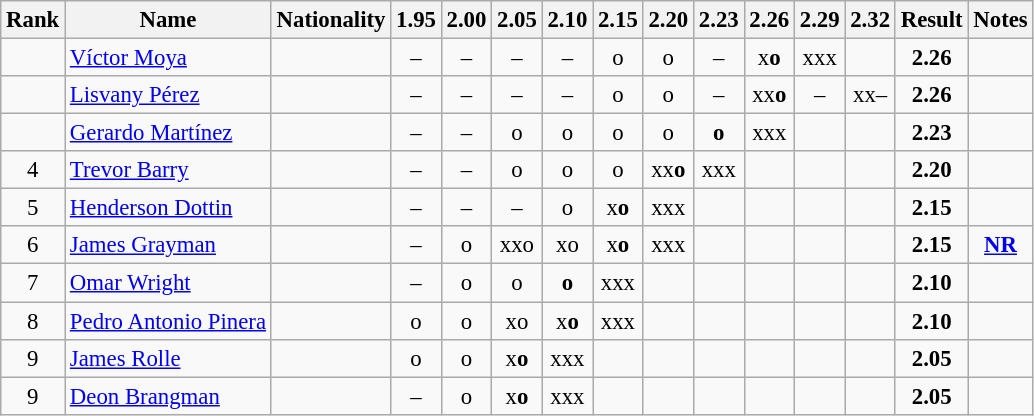<table class="wikitable sortable" style="text-align:center;font-size:95%">
<tr>
<th>Rank</th>
<th>Name</th>
<th>Nationality</th>
<th>1.95</th>
<th>2.00</th>
<th>2.05</th>
<th>2.10</th>
<th>2.15</th>
<th>2.20</th>
<th>2.23</th>
<th>2.26</th>
<th>2.29</th>
<th>2.32</th>
<th>Result</th>
<th>Notes</th>
</tr>
<tr>
<td></td>
<td align=left><a href='#'>Víctor Moya</a></td>
<td align=left></td>
<td>–</td>
<td>–</td>
<td>–</td>
<td>–</td>
<td>o</td>
<td>o</td>
<td>–</td>
<td>x<strong>o</strong></td>
<td>xxx</td>
<td></td>
<td><strong>2.26</strong></td>
<td></td>
</tr>
<tr>
<td></td>
<td align=left><a href='#'>Lisvany Pérez</a></td>
<td align=left></td>
<td>–</td>
<td>–</td>
<td>–</td>
<td>–</td>
<td>o</td>
<td>o</td>
<td>–</td>
<td>xx<strong>o</strong></td>
<td>–</td>
<td>xx–</td>
<td><strong>2.26</strong></td>
<td></td>
</tr>
<tr>
<td></td>
<td align=left><a href='#'>Gerardo Martínez</a></td>
<td align=left></td>
<td>–</td>
<td>–</td>
<td>o</td>
<td>o</td>
<td>o</td>
<td>o</td>
<td><strong>o</strong></td>
<td>xxx</td>
<td></td>
<td></td>
<td><strong>2.23</strong></td>
<td></td>
</tr>
<tr>
<td>4</td>
<td align=left><a href='#'>Trevor Barry</a></td>
<td align=left></td>
<td>–</td>
<td>–</td>
<td>o</td>
<td>o</td>
<td>o</td>
<td>xx<strong>o</strong></td>
<td>xxx</td>
<td></td>
<td></td>
<td></td>
<td><strong>2.20</strong></td>
<td></td>
</tr>
<tr>
<td>5</td>
<td align=left><a href='#'>Henderson Dottin</a></td>
<td align=left></td>
<td>–</td>
<td>–</td>
<td>–</td>
<td>o</td>
<td>x<strong>o</strong></td>
<td>xxx</td>
<td></td>
<td></td>
<td></td>
<td></td>
<td><strong>2.15</strong></td>
<td></td>
</tr>
<tr>
<td>6</td>
<td align=left><a href='#'>James Grayman</a></td>
<td align=left></td>
<td>–</td>
<td>o</td>
<td>xxo</td>
<td>xo</td>
<td>x<strong>o</strong></td>
<td>xxx</td>
<td></td>
<td></td>
<td></td>
<td></td>
<td><strong>2.15</strong></td>
<td><strong><a href='#'>NR</a></strong></td>
</tr>
<tr>
<td>7</td>
<td align=left><a href='#'>Omar Wright</a></td>
<td align=left></td>
<td>–</td>
<td>o</td>
<td>o</td>
<td><strong>o</strong></td>
<td>xxx</td>
<td></td>
<td></td>
<td></td>
<td></td>
<td></td>
<td><strong>2.10</strong></td>
<td></td>
</tr>
<tr>
<td>8</td>
<td align=left><a href='#'>Pedro Antonio Pinera</a></td>
<td align=left></td>
<td>o</td>
<td>o</td>
<td>xo</td>
<td>x<strong>o</strong></td>
<td>xxx</td>
<td></td>
<td></td>
<td></td>
<td></td>
<td></td>
<td><strong>2.10</strong></td>
<td></td>
</tr>
<tr>
<td>9</td>
<td align=left><a href='#'>James Rolle</a></td>
<td align=left></td>
<td>o</td>
<td>o</td>
<td>x<strong>o</strong></td>
<td>xxx</td>
<td></td>
<td></td>
<td></td>
<td></td>
<td></td>
<td></td>
<td><strong>2.05</strong></td>
<td></td>
</tr>
<tr>
<td>9</td>
<td align=left><a href='#'>Deon Brangman</a></td>
<td align=left></td>
<td>–</td>
<td>o</td>
<td>x<strong>o</strong></td>
<td>xxx</td>
<td></td>
<td></td>
<td></td>
<td></td>
<td></td>
<td></td>
<td><strong>2.05</strong></td>
<td></td>
</tr>
</table>
